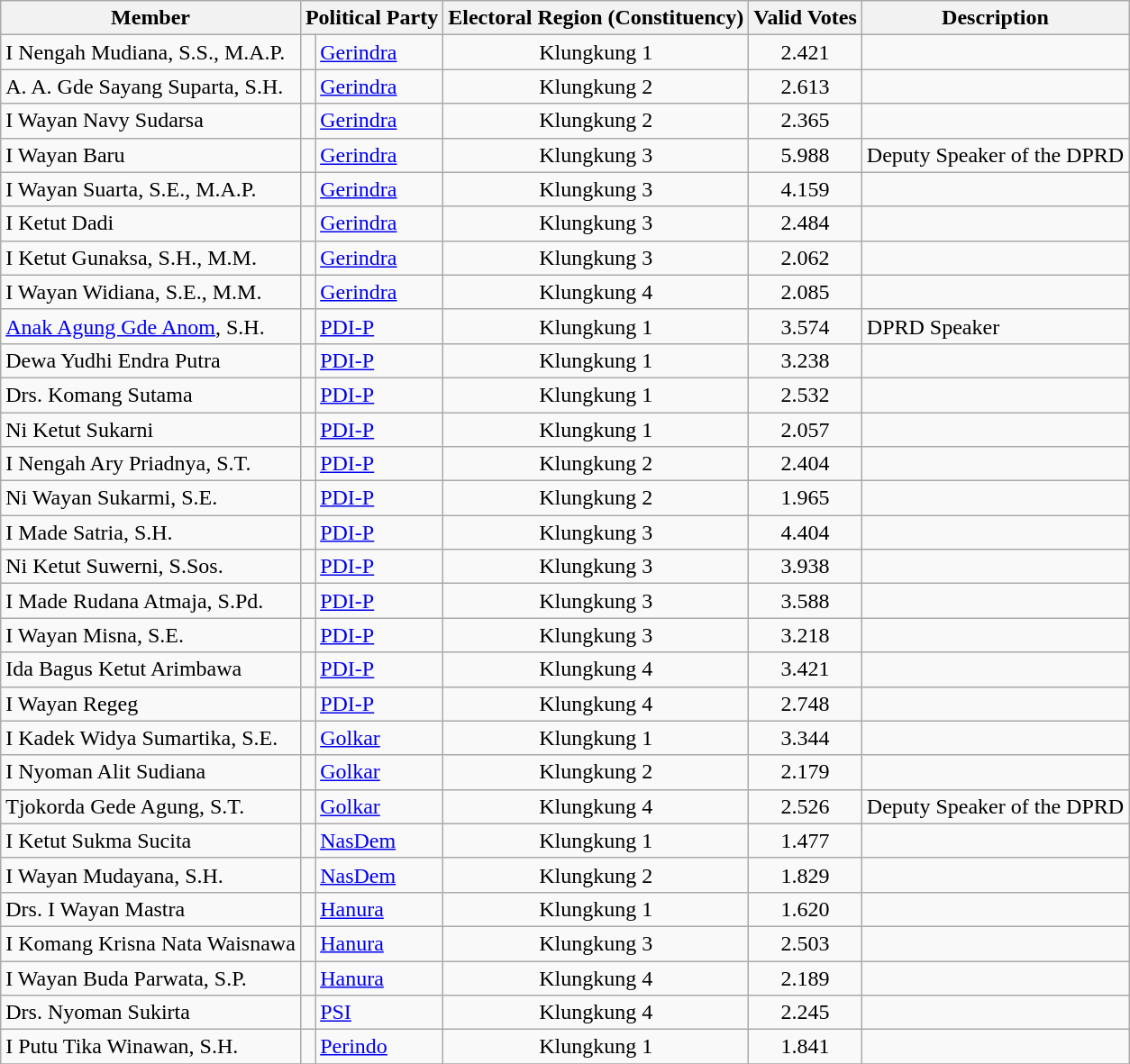<table class="wikitable sortable">
<tr>
<th>Member</th>
<th colspan=2>Political Party</th>
<th>Electoral Region (Constituency)</th>
<th>Valid Votes</th>
<th>Description</th>
</tr>
<tr>
<td>I Nengah Mudiana, S.S., M.A.P.</td>
<td bgcolor= ></td>
<td><a href='#'>Gerindra</a></td>
<td style="text-align: center;">Klungkung 1</td>
<td style="text-align: center;">2.421</td>
<td></td>
</tr>
<tr>
<td>A. A. Gde Sayang Suparta, S.H.</td>
<td bgcolor= ></td>
<td><a href='#'>Gerindra</a></td>
<td style="text-align: center;">Klungkung 2</td>
<td style="text-align: center;">2.613</td>
<td></td>
</tr>
<tr>
<td>I Wayan Navy Sudarsa</td>
<td bgcolor= ></td>
<td><a href='#'>Gerindra</a></td>
<td style="text-align: center;">Klungkung 2</td>
<td style="text-align: center;">2.365</td>
<td></td>
</tr>
<tr>
<td>I Wayan Baru</td>
<td bgcolor= ></td>
<td><a href='#'>Gerindra</a></td>
<td style="text-align: center;">Klungkung 3</td>
<td style="text-align: center;">5.988</td>
<td>Deputy Speaker of the DPRD</td>
</tr>
<tr>
<td>I Wayan Suarta, S.E., M.A.P.</td>
<td bgcolor= ></td>
<td><a href='#'>Gerindra</a></td>
<td style="text-align: center;">Klungkung 3</td>
<td style="text-align: center;">4.159</td>
<td></td>
</tr>
<tr>
<td>I Ketut Dadi</td>
<td bgcolor= ></td>
<td><a href='#'>Gerindra</a></td>
<td style="text-align: center;">Klungkung 3</td>
<td style="text-align: center;">2.484</td>
<td></td>
</tr>
<tr>
<td>I Ketut Gunaksa, S.H., M.M.</td>
<td bgcolor= ></td>
<td><a href='#'>Gerindra</a></td>
<td style="text-align: center;">Klungkung 3</td>
<td style="text-align: center;">2.062</td>
<td></td>
</tr>
<tr>
<td>I Wayan Widiana, S.E., M.M.</td>
<td bgcolor= ></td>
<td><a href='#'>Gerindra</a></td>
<td style="text-align: center;">Klungkung 4</td>
<td style="text-align: center;">2.085</td>
<td></td>
</tr>
<tr>
<td><a href='#'>Anak Agung Gde Anom</a>, S.H.</td>
<td bgcolor= ></td>
<td><a href='#'>PDI-P</a></td>
<td style="text-align: center;">Klungkung 1</td>
<td style="text-align: center;">3.574</td>
<td>DPRD Speaker</td>
</tr>
<tr>
<td>Dewa Yudhi Endra Putra</td>
<td bgcolor= ></td>
<td><a href='#'>PDI-P</a></td>
<td style="text-align: center;">Klungkung 1</td>
<td style="text-align: center;">3.238</td>
<td></td>
</tr>
<tr>
<td>Drs. Komang Sutama</td>
<td bgcolor= ></td>
<td><a href='#'>PDI-P</a></td>
<td style="text-align: center;">Klungkung 1</td>
<td style="text-align: center;">2.532</td>
<td></td>
</tr>
<tr>
<td>Ni Ketut Sukarni</td>
<td bgcolor= ></td>
<td><a href='#'>PDI-P</a></td>
<td style="text-align: center;">Klungkung 1</td>
<td style="text-align: center;">2.057</td>
<td></td>
</tr>
<tr>
<td>I Nengah Ary Priadnya, S.T.</td>
<td bgcolor= ></td>
<td><a href='#'>PDI-P</a></td>
<td style="text-align: center;">Klungkung 2</td>
<td style="text-align: center;">2.404</td>
<td></td>
</tr>
<tr>
<td>Ni Wayan Sukarmi, S.E.</td>
<td bgcolor= ></td>
<td><a href='#'>PDI-P</a></td>
<td style="text-align: center;">Klungkung 2</td>
<td style="text-align: center;">1.965</td>
<td></td>
</tr>
<tr>
<td>I Made Satria, S.H.</td>
<td bgcolor= ></td>
<td><a href='#'>PDI-P</a></td>
<td style="text-align: center;">Klungkung 3</td>
<td style="text-align: center;">4.404</td>
<td></td>
</tr>
<tr>
<td>Ni Ketut Suwerni, S.Sos.</td>
<td bgcolor= ></td>
<td><a href='#'>PDI-P</a></td>
<td style="text-align: center;">Klungkung 3</td>
<td style="text-align: center;">3.938</td>
<td></td>
</tr>
<tr>
<td>I Made Rudana Atmaja, S.Pd.</td>
<td bgcolor= ></td>
<td><a href='#'>PDI-P</a></td>
<td style="text-align: center;">Klungkung 3</td>
<td style="text-align: center;">3.588</td>
<td></td>
</tr>
<tr>
<td>I Wayan Misna, S.E.</td>
<td bgcolor= ></td>
<td><a href='#'>PDI-P</a></td>
<td style="text-align: center;">Klungkung 3</td>
<td style="text-align: center;">3.218</td>
<td></td>
</tr>
<tr>
<td>Ida Bagus Ketut Arimbawa</td>
<td bgcolor= ></td>
<td><a href='#'>PDI-P</a></td>
<td style="text-align: center;">Klungkung 4</td>
<td style="text-align: center;">3.421</td>
<td></td>
</tr>
<tr>
<td>I Wayan Regeg</td>
<td bgcolor= ></td>
<td><a href='#'>PDI-P</a></td>
<td style="text-align: center;">Klungkung 4</td>
<td style="text-align: center;">2.748</td>
<td></td>
</tr>
<tr>
<td>I Kadek Widya Sumartika, S.E.</td>
<td bgcolor= ></td>
<td><a href='#'>Golkar</a></td>
<td style="text-align: center;">Klungkung 1</td>
<td style="text-align: center;">3.344</td>
<td></td>
</tr>
<tr>
<td>I Nyoman Alit Sudiana</td>
<td bgcolor= ></td>
<td><a href='#'>Golkar</a></td>
<td style="text-align: center;">Klungkung 2</td>
<td style="text-align: center;">2.179</td>
<td></td>
</tr>
<tr>
<td>Tjokorda Gede Agung, S.T.</td>
<td bgcolor= ></td>
<td><a href='#'>Golkar</a></td>
<td style="text-align: center;">Klungkung 4</td>
<td style="text-align: center;">2.526</td>
<td>Deputy Speaker of the DPRD</td>
</tr>
<tr>
<td>I Ketut Sukma Sucita</td>
<td bgcolor= ></td>
<td><a href='#'>NasDem</a></td>
<td style="text-align: center;">Klungkung 1</td>
<td style="text-align: center;">1.477</td>
<td></td>
</tr>
<tr>
<td>I Wayan Mudayana, S.H.</td>
<td bgcolor= ></td>
<td><a href='#'>NasDem</a></td>
<td style="text-align: center;">Klungkung 2</td>
<td style="text-align: center;">1.829</td>
<td></td>
</tr>
<tr>
<td>Drs. I Wayan Mastra</td>
<td bgcolor= ></td>
<td><a href='#'>Hanura</a></td>
<td style="text-align: center;">Klungkung 1</td>
<td style="text-align: center;">1.620</td>
<td></td>
</tr>
<tr>
<td>I Komang Krisna Nata Waisnawa</td>
<td bgcolor= ></td>
<td><a href='#'>Hanura</a></td>
<td style="text-align: center;">Klungkung 3</td>
<td style="text-align: center;">2.503</td>
<td></td>
</tr>
<tr>
<td>I Wayan Buda Parwata, S.P.</td>
<td bgcolor= ></td>
<td><a href='#'>Hanura</a></td>
<td style="text-align: center;">Klungkung 4</td>
<td style="text-align: center;">2.189</td>
<td></td>
</tr>
<tr>
<td>Drs. Nyoman Sukirta</td>
<td bgcolor= ></td>
<td><a href='#'>PSI</a></td>
<td style="text-align: center;">Klungkung 4</td>
<td style="text-align: center;">2.245</td>
<td></td>
</tr>
<tr>
<td>I Putu Tika Winawan, S.H.</td>
<td bgcolor= ></td>
<td><a href='#'>Perindo</a></td>
<td style="text-align: center;">Klungkung 1</td>
<td style="text-align: center;">1.841</td>
<td></td>
</tr>
<tr>
</tr>
</table>
